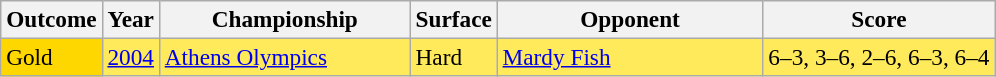<table class="sortable wikitable" style=font-size:97%>
<tr>
<th>Outcome</th>
<th>Year</th>
<th width=160>Championship</th>
<th>Surface</th>
<th width=170>Opponent</th>
<th>Score</th>
</tr>
<tr style="background:#ffea5c;">
<td style="background:gold;">Gold</td>
<td><a href='#'>2004</a></td>
<td><a href='#'>Athens Olympics</a></td>
<td>Hard</td>
<td> <a href='#'>Mardy Fish</a></td>
<td>6–3, 3–6, 2–6, 6–3, 6–4</td>
</tr>
</table>
